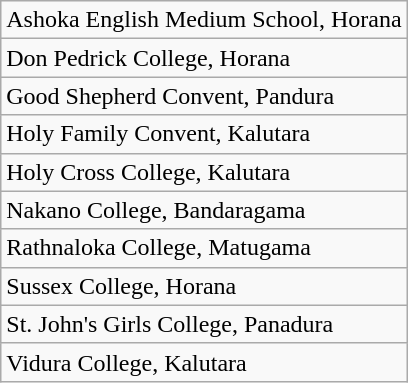<table class="wikitable">
<tr>
<td>Ashoka English Medium School, Horana</td>
</tr>
<tr>
<td>Don Pedrick College, Horana</td>
</tr>
<tr>
<td>Good Shepherd Convent, Pandura</td>
</tr>
<tr>
<td>Holy Family Convent, Kalutara</td>
</tr>
<tr>
<td>Holy Cross College, Kalutara</td>
</tr>
<tr>
<td>Nakano College, Bandaragama</td>
</tr>
<tr>
<td>Rathnaloka College, Matugama</td>
</tr>
<tr>
<td>Sussex College, Horana</td>
</tr>
<tr>
<td>St. John's Girls College, Panadura</td>
</tr>
<tr>
<td>Vidura College, Kalutara</td>
</tr>
</table>
